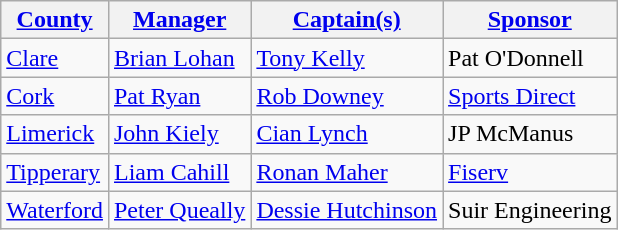<table class="wikitable">
<tr>
<th><a href='#'>County</a></th>
<th><a href='#'>Manager</a></th>
<th><a href='#'>Captain(s)</a></th>
<th><a href='#'>Sponsor</a></th>
</tr>
<tr>
<td> <a href='#'>Clare</a></td>
<td><a href='#'>Brian Lohan</a></td>
<td><a href='#'>Tony Kelly</a></td>
<td>Pat O'Donnell</td>
</tr>
<tr>
<td> <a href='#'>Cork</a></td>
<td><a href='#'>Pat Ryan</a></td>
<td><a href='#'>Rob Downey</a></td>
<td><a href='#'>Sports Direct</a></td>
</tr>
<tr>
<td> <a href='#'>Limerick</a></td>
<td><a href='#'>John Kiely</a></td>
<td><a href='#'>Cian Lynch</a></td>
<td>JP McManus</td>
</tr>
<tr>
<td> <a href='#'>Tipperary</a></td>
<td><a href='#'>Liam Cahill</a></td>
<td><a href='#'>Ronan Maher</a></td>
<td><a href='#'>Fiserv</a></td>
</tr>
<tr>
<td> <a href='#'>Waterford</a></td>
<td><a href='#'>Peter Queally</a></td>
<td><a href='#'>Dessie Hutchinson</a></td>
<td>Suir Engineering</td>
</tr>
</table>
